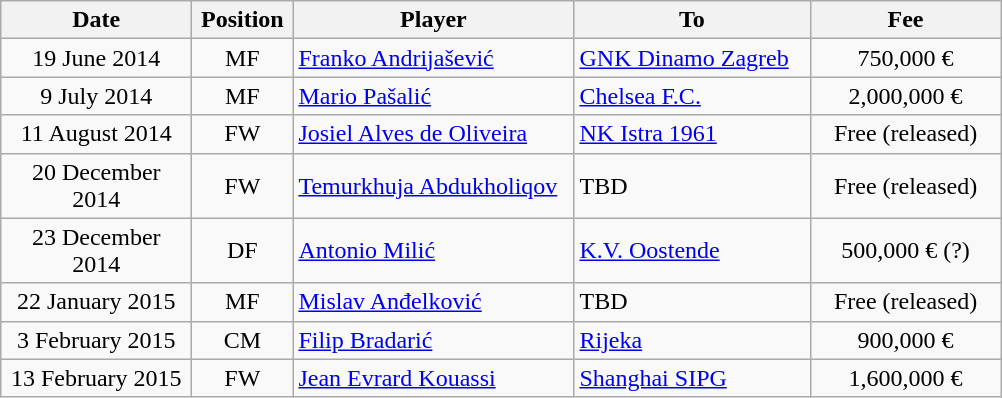<table class="wikitable" style="text-align: center;">
<tr>
<th width=120>Date</th>
<th width=60>Position</th>
<th width=180>Player</th>
<th width=150>To</th>
<th width=120>Fee</th>
</tr>
<tr>
<td>19 June 2014</td>
<td>MF</td>
<td style="text-align:left;"> <a href='#'>Franko Andrijašević</a></td>
<td style="text-align:left;"><a href='#'>GNK Dinamo Zagreb</a></td>
<td>750,000 €</td>
</tr>
<tr>
<td>9 July 2014</td>
<td>MF</td>
<td style="text-align:left;"> <a href='#'>Mario Pašalić</a></td>
<td style="text-align:left;"><a href='#'>Chelsea F.C.</a></td>
<td>2,000,000 €</td>
</tr>
<tr>
<td>11 August 2014</td>
<td>FW</td>
<td style="text-align:left;"> <a href='#'>Josiel Alves de Oliveira</a></td>
<td style="text-align:left;"><a href='#'>NK Istra 1961</a></td>
<td>Free (released)</td>
</tr>
<tr>
<td>20 December 2014</td>
<td>FW</td>
<td style="text-align:left;"> <a href='#'>Temurkhuja Abdukholiqov</a></td>
<td style="text-align:left;">TBD</td>
<td>Free (released)</td>
</tr>
<tr>
<td>23 December 2014</td>
<td>DF</td>
<td style="text-align:left;"> <a href='#'>Antonio Milić</a></td>
<td style="text-align:left;"><a href='#'>K.V. Oostende</a></td>
<td>500,000 € (?)</td>
</tr>
<tr>
<td>22 January 2015</td>
<td>MF</td>
<td style="text-align:left;"> <a href='#'>Mislav Anđelković</a></td>
<td style="text-align:left;">TBD</td>
<td>Free (released)</td>
</tr>
<tr>
<td>3 February 2015</td>
<td>CM</td>
<td style="text-align:left;"> <a href='#'>Filip Bradarić</a></td>
<td style="text-align:left;"><a href='#'>Rijeka</a></td>
<td>900,000 €</td>
</tr>
<tr>
<td>13 February 2015</td>
<td>FW</td>
<td style="text-align:left;"> <a href='#'>Jean Evrard Kouassi</a></td>
<td style="text-align:left;"><a href='#'>Shanghai SIPG</a></td>
<td>1,600,000 €</td>
</tr>
</table>
